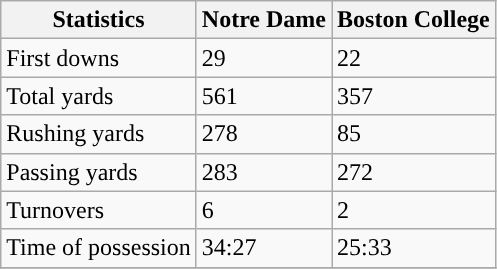<table class="wikitable">
<tr>
<th>Statistics</th>
<th>Notre Dame</th>
<th>Boston College</th>
</tr>
<tr>
<td>First downs</td>
<td>29</td>
<td>22</td>
</tr>
<tr>
<td>Total yards</td>
<td>561</td>
<td>357</td>
</tr>
<tr>
<td>Rushing yards</td>
<td>278</td>
<td>85</td>
</tr>
<tr>
<td>Passing yards</td>
<td>283</td>
<td>272</td>
</tr>
<tr>
<td>Turnovers</td>
<td>6</td>
<td>2</td>
</tr>
<tr>
<td>Time of possession</td>
<td>34:27</td>
<td>25:33</td>
</tr>
<tr>
</tr>
</table>
